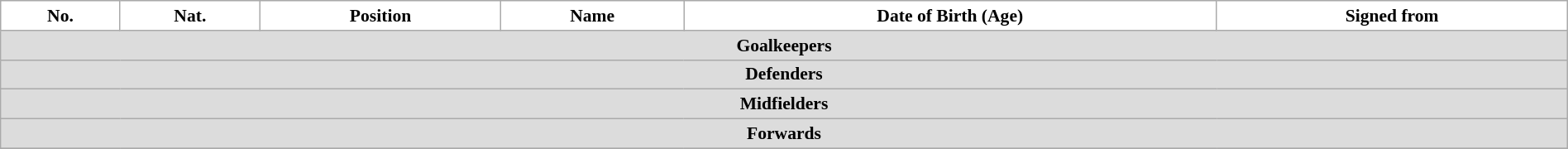<table class="wikitable" style="text-align:center; font-size:90%; width:100%">
<tr>
<th style="background:white; color:black; text-align:center;">No.</th>
<th style="background:white; color:black; text-align:center;">Nat.</th>
<th style="background:white; color:black; text-align:center;">Position</th>
<th style="background:white; color:black; text-align:center;">Name</th>
<th style="background:white; color:black; text-align:center;">Date of Birth (Age)</th>
<th style="background:white; color:black; text-align:center;">Signed from</th>
</tr>
<tr>
<th colspan=10 style="background:#DCDCDC; text-align:center;">Goalkeepers</th>
</tr>
<tr>
<th colspan=10 style="background:#DCDCDC; text-align:center;">Defenders</th>
</tr>
<tr>
<th colspan=10 style="background:#DCDCDC; text-align:center;">Midfielders</th>
</tr>
<tr>
<th colspan=10 style="background:#DCDCDC; text-align:center;">Forwards</th>
</tr>
<tr>
</tr>
</table>
